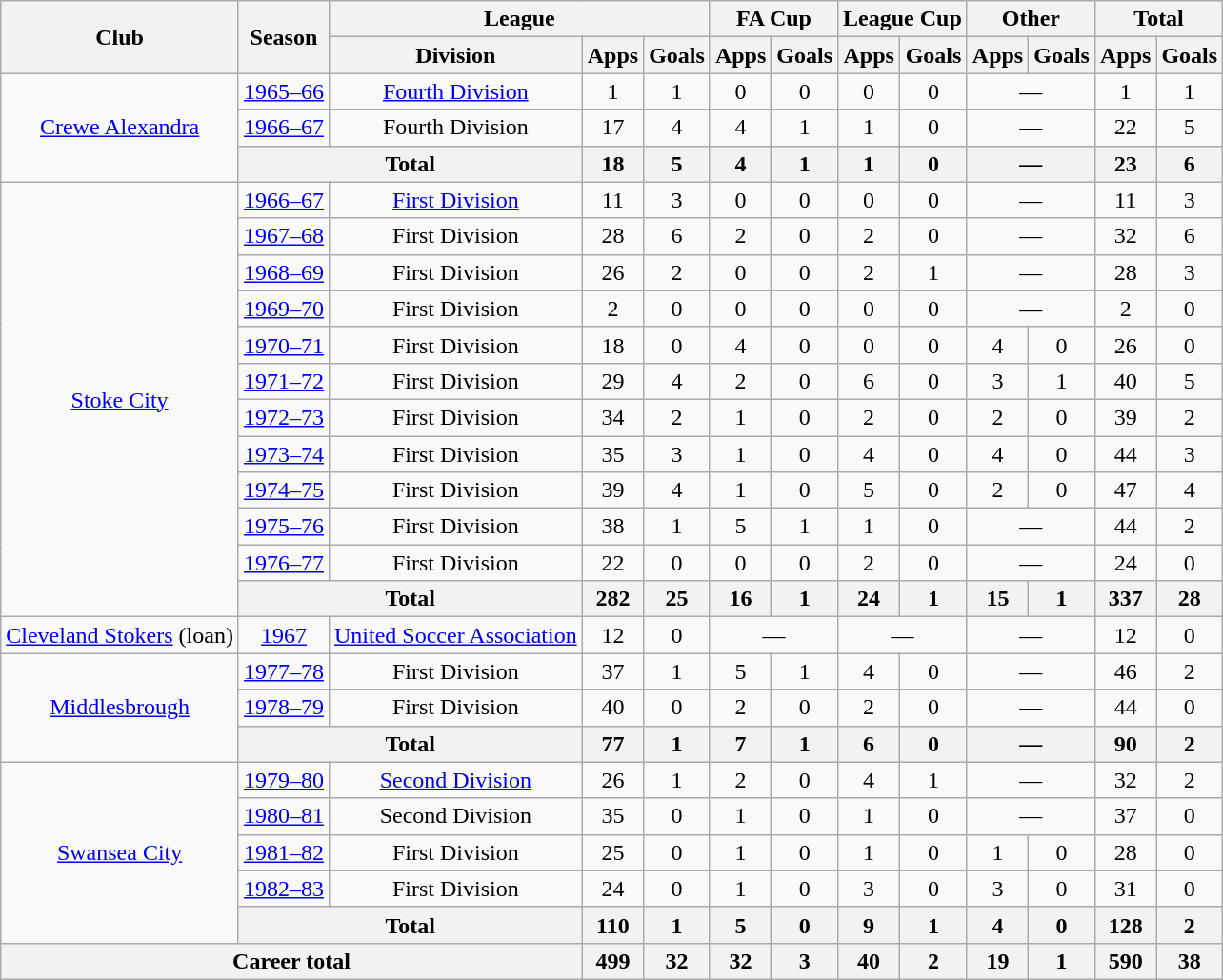<table class="wikitable" style="text-align: center;">
<tr>
<th rowspan="2">Club</th>
<th rowspan="2">Season</th>
<th colspan="3">League</th>
<th colspan="2">FA Cup</th>
<th colspan="2">League Cup</th>
<th colspan="2">Other</th>
<th colspan="2">Total</th>
</tr>
<tr>
<th>Division</th>
<th>Apps</th>
<th>Goals</th>
<th>Apps</th>
<th>Goals</th>
<th>Apps</th>
<th>Goals</th>
<th>Apps</th>
<th>Goals</th>
<th>Apps</th>
<th>Goals</th>
</tr>
<tr>
<td rowspan="3"><a href='#'>Crewe Alexandra</a></td>
<td><a href='#'>1965–66</a></td>
<td><a href='#'>Fourth Division</a></td>
<td>1</td>
<td>1</td>
<td>0</td>
<td>0</td>
<td>0</td>
<td>0</td>
<td colspan="2">—</td>
<td>1</td>
<td>1</td>
</tr>
<tr>
<td><a href='#'>1966–67</a></td>
<td>Fourth Division</td>
<td>17</td>
<td>4</td>
<td>4</td>
<td>1</td>
<td>1</td>
<td>0</td>
<td colspan="2">—</td>
<td>22</td>
<td>5</td>
</tr>
<tr>
<th colspan="2">Total</th>
<th>18</th>
<th>5</th>
<th>4</th>
<th>1</th>
<th>1</th>
<th>0</th>
<th colspan="2">—</th>
<th>23</th>
<th>6</th>
</tr>
<tr>
<td rowspan="12"><a href='#'>Stoke City</a></td>
<td><a href='#'>1966–67</a></td>
<td><a href='#'>First Division</a></td>
<td>11</td>
<td>3</td>
<td>0</td>
<td>0</td>
<td>0</td>
<td>0</td>
<td colspan="2">—</td>
<td>11</td>
<td>3</td>
</tr>
<tr>
<td><a href='#'>1967–68</a></td>
<td>First Division</td>
<td>28</td>
<td>6</td>
<td>2</td>
<td>0</td>
<td>2</td>
<td>0</td>
<td colspan="2">—</td>
<td>32</td>
<td>6</td>
</tr>
<tr>
<td><a href='#'>1968–69</a></td>
<td>First Division</td>
<td>26</td>
<td>2</td>
<td>0</td>
<td>0</td>
<td>2</td>
<td>1</td>
<td colspan="2">—</td>
<td>28</td>
<td>3</td>
</tr>
<tr>
<td><a href='#'>1969–70</a></td>
<td>First Division</td>
<td>2</td>
<td>0</td>
<td>0</td>
<td>0</td>
<td>0</td>
<td>0</td>
<td colspan="2">—</td>
<td>2</td>
<td>0</td>
</tr>
<tr>
<td><a href='#'>1970–71</a></td>
<td>First Division</td>
<td>18</td>
<td>0</td>
<td>4</td>
<td>0</td>
<td>0</td>
<td>0</td>
<td>4</td>
<td>0</td>
<td>26</td>
<td>0</td>
</tr>
<tr>
<td><a href='#'>1971–72</a></td>
<td>First Division</td>
<td>29</td>
<td>4</td>
<td>2</td>
<td>0</td>
<td>6</td>
<td>0</td>
<td>3</td>
<td>1</td>
<td>40</td>
<td>5</td>
</tr>
<tr>
<td><a href='#'>1972–73</a></td>
<td>First Division</td>
<td>34</td>
<td>2</td>
<td>1</td>
<td>0</td>
<td>2</td>
<td>0</td>
<td>2</td>
<td>0</td>
<td>39</td>
<td>2</td>
</tr>
<tr>
<td><a href='#'>1973–74</a></td>
<td>First Division</td>
<td>35</td>
<td>3</td>
<td>1</td>
<td>0</td>
<td>4</td>
<td>0</td>
<td>4</td>
<td>0</td>
<td>44</td>
<td>3</td>
</tr>
<tr>
<td><a href='#'>1974–75</a></td>
<td>First Division</td>
<td>39</td>
<td>4</td>
<td>1</td>
<td>0</td>
<td>5</td>
<td>0</td>
<td>2</td>
<td>0</td>
<td>47</td>
<td>4</td>
</tr>
<tr>
<td><a href='#'>1975–76</a></td>
<td>First Division</td>
<td>38</td>
<td>1</td>
<td>5</td>
<td>1</td>
<td>1</td>
<td>0</td>
<td colspan="2">—</td>
<td>44</td>
<td>2</td>
</tr>
<tr>
<td><a href='#'>1976–77</a></td>
<td>First Division</td>
<td>22</td>
<td>0</td>
<td>0</td>
<td>0</td>
<td>2</td>
<td>0</td>
<td colspan="2">—</td>
<td>24</td>
<td>0</td>
</tr>
<tr>
<th colspan="2">Total</th>
<th>282</th>
<th>25</th>
<th>16</th>
<th>1</th>
<th>24</th>
<th>1</th>
<th>15</th>
<th>1</th>
<th>337</th>
<th>28</th>
</tr>
<tr>
<td><a href='#'>Cleveland Stokers</a> (loan)</td>
<td><a href='#'>1967</a></td>
<td><a href='#'>United Soccer Association</a></td>
<td>12</td>
<td>0</td>
<td colspan="2">—</td>
<td colspan="2">—</td>
<td colspan="2">—</td>
<td>12</td>
<td>0</td>
</tr>
<tr>
<td rowspan="3"><a href='#'>Middlesbrough</a></td>
<td><a href='#'>1977–78</a></td>
<td>First Division</td>
<td>37</td>
<td>1</td>
<td>5</td>
<td>1</td>
<td>4</td>
<td>0</td>
<td colspan="2">—</td>
<td>46</td>
<td>2</td>
</tr>
<tr>
<td><a href='#'>1978–79</a></td>
<td>First Division</td>
<td>40</td>
<td>0</td>
<td>2</td>
<td>0</td>
<td>2</td>
<td>0</td>
<td colspan="2">—</td>
<td>44</td>
<td>0</td>
</tr>
<tr>
<th colspan="2">Total</th>
<th>77</th>
<th>1</th>
<th>7</th>
<th>1</th>
<th>6</th>
<th>0</th>
<th colspan="2">—</th>
<th>90</th>
<th>2</th>
</tr>
<tr>
<td rowspan="5"><a href='#'>Swansea City</a></td>
<td><a href='#'>1979–80</a></td>
<td><a href='#'>Second Division</a></td>
<td>26</td>
<td>1</td>
<td>2</td>
<td>0</td>
<td>4</td>
<td>1</td>
<td colspan="2">—</td>
<td>32</td>
<td>2</td>
</tr>
<tr>
<td><a href='#'>1980–81</a></td>
<td>Second Division</td>
<td>35</td>
<td>0</td>
<td>1</td>
<td>0</td>
<td>1</td>
<td>0</td>
<td colspan="2">—</td>
<td>37</td>
<td>0</td>
</tr>
<tr>
<td><a href='#'>1981–82</a></td>
<td>First Division</td>
<td>25</td>
<td>0</td>
<td>1</td>
<td>0</td>
<td>1</td>
<td>0</td>
<td>1</td>
<td>0</td>
<td>28</td>
<td>0</td>
</tr>
<tr>
<td><a href='#'>1982–83</a></td>
<td>First Division</td>
<td>24</td>
<td>0</td>
<td>1</td>
<td>0</td>
<td>3</td>
<td>0</td>
<td>3</td>
<td>0</td>
<td>31</td>
<td>0</td>
</tr>
<tr>
<th colspan="2">Total</th>
<th>110</th>
<th>1</th>
<th>5</th>
<th>0</th>
<th>9</th>
<th>1</th>
<th>4</th>
<th>0</th>
<th>128</th>
<th>2</th>
</tr>
<tr>
<th colspan="3">Career total</th>
<th>499</th>
<th>32</th>
<th>32</th>
<th>3</th>
<th>40</th>
<th>2</th>
<th>19</th>
<th>1</th>
<th>590</th>
<th>38</th>
</tr>
</table>
